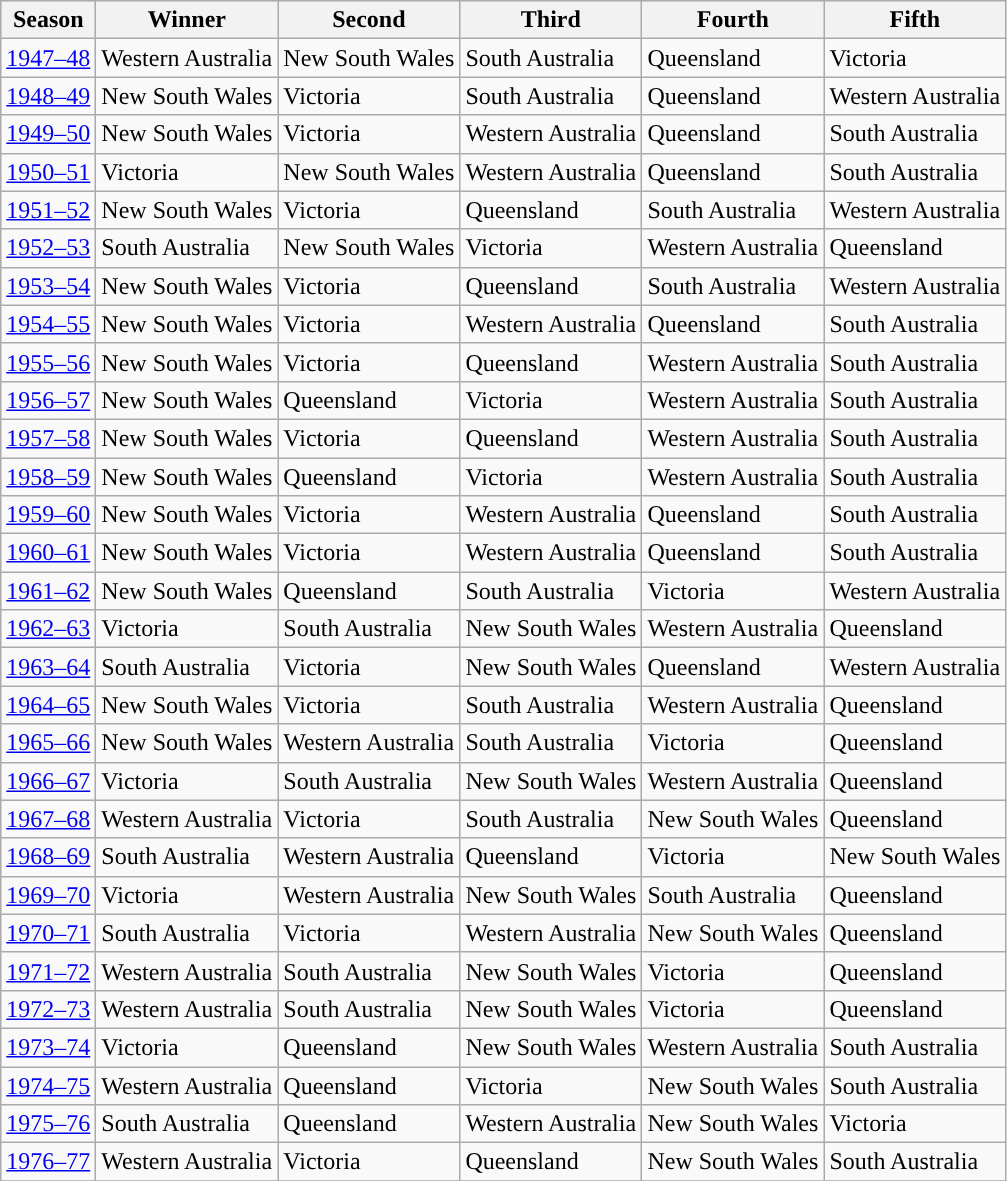<table class="wikitable">
<tr style="background:#efefef;">
<th>Season</th>
<th>Winner</th>
<th>Second</th>
<th>Third</th>
<th>Fourth</th>
<th>Fifth</th>
</tr>
<tr>
<td><a href='#'>1947–48</a></td>
<td style="background-color:#">Western Australia</td>
<td style="background-color:#">New South Wales</td>
<td style="background-color:#">South Australia</td>
<td style="background-color:#">Queensland</td>
<td style="background-color:#">Victoria</td>
</tr>
<tr>
<td><a href='#'>1948–49</a></td>
<td style="background-color:#">New South Wales</td>
<td style="background-color:#">Victoria</td>
<td style="background-color:#">South Australia</td>
<td style="background-color:#">Queensland</td>
<td style="background-color:#">Western Australia</td>
</tr>
<tr>
<td><a href='#'>1949–50</a></td>
<td style="background-color:#">New South Wales</td>
<td style="background-color:#">Victoria</td>
<td style="background-color:#">Western Australia</td>
<td style="background-color:#">Queensland</td>
<td style="background-color:#">South Australia</td>
</tr>
<tr>
<td><a href='#'>1950–51</a></td>
<td style="background-color:#">Victoria</td>
<td style="background-color:#">New South Wales</td>
<td style="background-color:#">Western Australia</td>
<td style="background-color:#">Queensland</td>
<td style="background-color:#">South Australia</td>
</tr>
<tr>
<td><a href='#'>1951–52</a></td>
<td style="background-color:#">New South Wales</td>
<td style="background-color:#">Victoria</td>
<td style="background-color:#">Queensland</td>
<td style="background-color:#">South Australia</td>
<td style="background-color:#">Western Australia</td>
</tr>
<tr>
<td><a href='#'>1952–53</a></td>
<td style="background-color:#">South Australia</td>
<td style="background-color:#">New South Wales</td>
<td style="background-color:#">Victoria</td>
<td style="background-color:#">Western Australia</td>
<td style="background-color:#">Queensland</td>
</tr>
<tr>
<td><a href='#'>1953–54</a></td>
<td style="background-color:#">New South Wales</td>
<td style="background-color:#">Victoria</td>
<td style="background-color:#">Queensland</td>
<td style="background-color:#">South Australia</td>
<td style="background-color:#">Western Australia</td>
</tr>
<tr>
<td><a href='#'>1954–55</a></td>
<td style="background-color:#">New South Wales</td>
<td style="background-color:#">Victoria</td>
<td style="background-color:#">Western Australia</td>
<td style="background-color:#">Queensland</td>
<td style="background-color:#">South Australia</td>
</tr>
<tr>
<td><a href='#'>1955–56</a></td>
<td style="background-color:#">New South Wales</td>
<td style="background-color:#">Victoria</td>
<td style="background-color:#">Queensland</td>
<td style="background-color:#">Western Australia</td>
<td style="background-color:#">South Australia</td>
</tr>
<tr>
<td><a href='#'>1956–57</a></td>
<td style="background-color:#">New South Wales</td>
<td style="background-color:#">Queensland</td>
<td style="background-color:#">Victoria</td>
<td style="background-color:#">Western Australia</td>
<td style="background-color:#">South Australia</td>
</tr>
<tr>
<td><a href='#'>1957–58</a></td>
<td style="background-color:#">New South Wales</td>
<td style="background-color:#">Victoria</td>
<td style="background-color:#">Queensland</td>
<td style="background-color:#">Western Australia</td>
<td style="background-color:#">South Australia</td>
</tr>
<tr>
<td><a href='#'>1958–59</a></td>
<td style="background-color:#">New South Wales</td>
<td style="background-color:#">Queensland</td>
<td style="background-color:#">Victoria</td>
<td style="background-color:#">Western Australia</td>
<td style="background-color:#">South Australia</td>
</tr>
<tr>
<td><a href='#'>1959–60</a></td>
<td style="background-color:#">New South Wales</td>
<td style="background-color:#">Victoria</td>
<td style="background-color:#">Western Australia</td>
<td style="background-color:#">Queensland</td>
<td style="background-color:#">South Australia</td>
</tr>
<tr>
<td><a href='#'>1960–61</a></td>
<td style="background-color:#">New South Wales</td>
<td style="background-color:#">Victoria</td>
<td style="background-color:#">Western Australia</td>
<td style="background-color:#">Queensland</td>
<td style="background-color:#">South Australia</td>
</tr>
<tr>
<td><a href='#'>1961–62</a></td>
<td style="background-color:#">New South Wales</td>
<td style="background-color:#">Queensland</td>
<td style="background-color:#">South Australia</td>
<td style="background-color:#">Victoria</td>
<td style="background-color:#">Western Australia</td>
</tr>
<tr>
<td><a href='#'>1962–63</a></td>
<td style="background-color:#">Victoria</td>
<td style="background-color:#">South Australia</td>
<td style="background-color:#">New South Wales</td>
<td style="background-color:#">Western Australia</td>
<td style="background-color:#">Queensland</td>
</tr>
<tr>
<td><a href='#'>1963–64</a></td>
<td style="background-color:#">South Australia</td>
<td style="background-color:#">Victoria</td>
<td style="background-color:#">New South Wales</td>
<td style="background-color:#">Queensland</td>
<td style="background-color:#">Western Australia</td>
</tr>
<tr>
<td><a href='#'>1964–65</a></td>
<td style="background-color:#">New South Wales</td>
<td style="background-color:#">Victoria</td>
<td style="background-color:#">South Australia</td>
<td style="background-color:#">Western Australia</td>
<td style="background-color:#">Queensland</td>
</tr>
<tr>
<td><a href='#'>1965–66</a></td>
<td style="background-color:#">New South Wales</td>
<td style="background-color:#">Western Australia</td>
<td style="background-color:#">South Australia</td>
<td style="background-color:#">Victoria</td>
<td style="background-color:#">Queensland</td>
</tr>
<tr>
<td><a href='#'>1966–67</a></td>
<td style="background-color:#">Victoria</td>
<td style="background-color:#">South Australia</td>
<td style="background-color:#">New South Wales</td>
<td style="background-color:#">Western Australia</td>
<td style="background-color:#">Queensland</td>
</tr>
<tr>
<td><a href='#'>1967–68</a></td>
<td style="background-color:#">Western Australia</td>
<td style="background-color:#">Victoria</td>
<td style="background-color:#">South Australia</td>
<td style="background-color:#">New South Wales</td>
<td style="background-color:#">Queensland</td>
</tr>
<tr>
<td><a href='#'>1968–69</a></td>
<td style="background-color:#">South Australia</td>
<td style="background-color:#">Western Australia</td>
<td style="background-color:#">Queensland</td>
<td style="background-color:#">Victoria</td>
<td style="background-color:#">New South Wales</td>
</tr>
<tr>
<td><a href='#'>1969–70</a></td>
<td style="background-color:#">Victoria</td>
<td style="background-color:#">Western Australia</td>
<td style="background-color:#">New South Wales</td>
<td style="background-color:#">South Australia</td>
<td style="background-color:#">Queensland</td>
</tr>
<tr>
<td><a href='#'>1970–71</a></td>
<td style="background-color:#">South Australia</td>
<td style="background-color:#">Victoria</td>
<td style="background-color:#">Western Australia</td>
<td style="background-color:#">New South Wales</td>
<td style="background-color:#">Queensland</td>
</tr>
<tr>
<td><a href='#'>1971–72</a></td>
<td style="background-color:#">Western Australia</td>
<td style="background-color:#">South Australia</td>
<td style="background-color:#">New South Wales</td>
<td style="background-color:#">Victoria</td>
<td style="background-color:#">Queensland</td>
</tr>
<tr>
<td><a href='#'>1972–73</a></td>
<td style="background-color:#">Western Australia</td>
<td style="background-color:#">South Australia</td>
<td style="background-color:#">New South Wales</td>
<td style="background-color:#">Victoria</td>
<td style="background-color:#">Queensland</td>
</tr>
<tr>
<td><a href='#'>1973–74</a></td>
<td style="background-color:#">Victoria</td>
<td style="background-color:#">Queensland</td>
<td style="background-color:#">New South Wales</td>
<td style="background-color:#">Western Australia</td>
<td style="background-color:#">South Australia</td>
</tr>
<tr>
<td><a href='#'>1974–75</a></td>
<td style="background-color:#">Western Australia</td>
<td style="background-color:#">Queensland</td>
<td style="background-color:#">Victoria</td>
<td style="background-color:#">New South Wales</td>
<td style="background-color:#">South Australia</td>
</tr>
<tr>
<td><a href='#'>1975–76</a></td>
<td style="background-color:#">South Australia</td>
<td style="background-color:#">Queensland</td>
<td style="background-color:#">Western Australia</td>
<td style="background-color:#">New South Wales</td>
<td style="background-color:#">Victoria</td>
</tr>
<tr>
<td><a href='#'>1976–77</a></td>
<td style="background-color:#">Western Australia</td>
<td style="background-color:#">Victoria</td>
<td style="background-color:#">Queensland</td>
<td style="background-color:#">New South Wales</td>
<td style="background-color:#">South Australia</td>
</tr>
<tr>
</tr>
</table>
